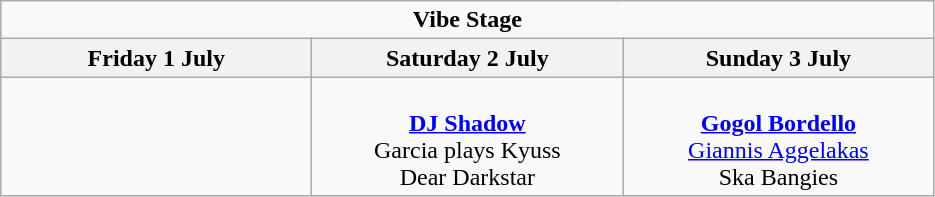<table class="wikitable">
<tr>
<td colspan="3" align="center"><strong>Vibe Stage</strong></td>
</tr>
<tr>
<th>Friday 1 July</th>
<th>Saturday 2 July</th>
<th>Sunday 3 July</th>
</tr>
<tr>
<td valign="top" align="center" width=200></td>
<td valign="top" align="center" width=200><br><strong><a href='#'>DJ Shadow</a></strong>
<br>Garcia plays Kyuss
<br>Dear Darkstar</td>
<td valign="top" align="center" width=200><br><strong><a href='#'>Gogol Bordello</a></strong>
<br><a href='#'>Giannis Aggelakas</a>
<br>Ska Bangies</td>
</tr>
</table>
